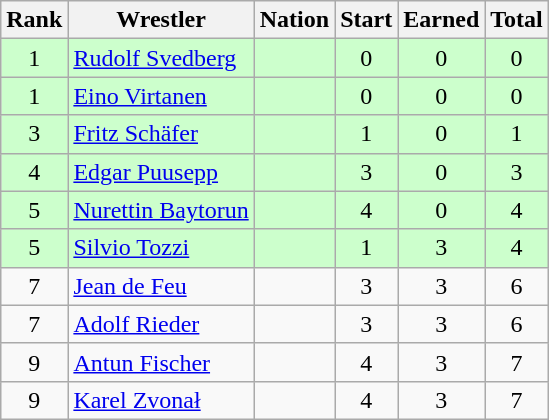<table class="wikitable sortable" style="text-align:center;">
<tr>
<th>Rank</th>
<th>Wrestler</th>
<th>Nation</th>
<th>Start</th>
<th>Earned</th>
<th>Total</th>
</tr>
<tr style="background:#cfc;">
<td>1</td>
<td align=left><a href='#'>Rudolf Svedberg</a></td>
<td align=left></td>
<td>0</td>
<td>0</td>
<td>0</td>
</tr>
<tr style="background:#cfc;">
<td>1</td>
<td align=left><a href='#'>Eino Virtanen</a></td>
<td align=left></td>
<td>0</td>
<td>0</td>
<td>0</td>
</tr>
<tr style="background:#cfc;">
<td>3</td>
<td align=left><a href='#'>Fritz Schäfer</a></td>
<td align=left></td>
<td>1</td>
<td>0</td>
<td>1</td>
</tr>
<tr style="background:#cfc;">
<td>4</td>
<td align=left><a href='#'>Edgar Puusepp</a></td>
<td align=left></td>
<td>3</td>
<td>0</td>
<td>3</td>
</tr>
<tr style="background:#cfc;">
<td>5</td>
<td align=left><a href='#'>Nurettin Baytorun</a></td>
<td align=left></td>
<td>4</td>
<td>0</td>
<td>4</td>
</tr>
<tr style="background:#cfc;">
<td>5</td>
<td align=left><a href='#'>Silvio Tozzi</a></td>
<td align=left></td>
<td>1</td>
<td>3</td>
<td>4</td>
</tr>
<tr>
<td>7</td>
<td align=left><a href='#'>Jean de Feu</a></td>
<td align=left></td>
<td>3</td>
<td>3</td>
<td>6</td>
</tr>
<tr>
<td>7</td>
<td align=left><a href='#'>Adolf Rieder</a></td>
<td align=left></td>
<td>3</td>
<td>3</td>
<td>6</td>
</tr>
<tr>
<td>9</td>
<td align=left><a href='#'>Antun Fischer</a></td>
<td align=left></td>
<td>4</td>
<td>3</td>
<td>7</td>
</tr>
<tr>
<td>9</td>
<td align=left><a href='#'>Karel Zvonał</a></td>
<td align=left></td>
<td>4</td>
<td>3</td>
<td>7</td>
</tr>
</table>
